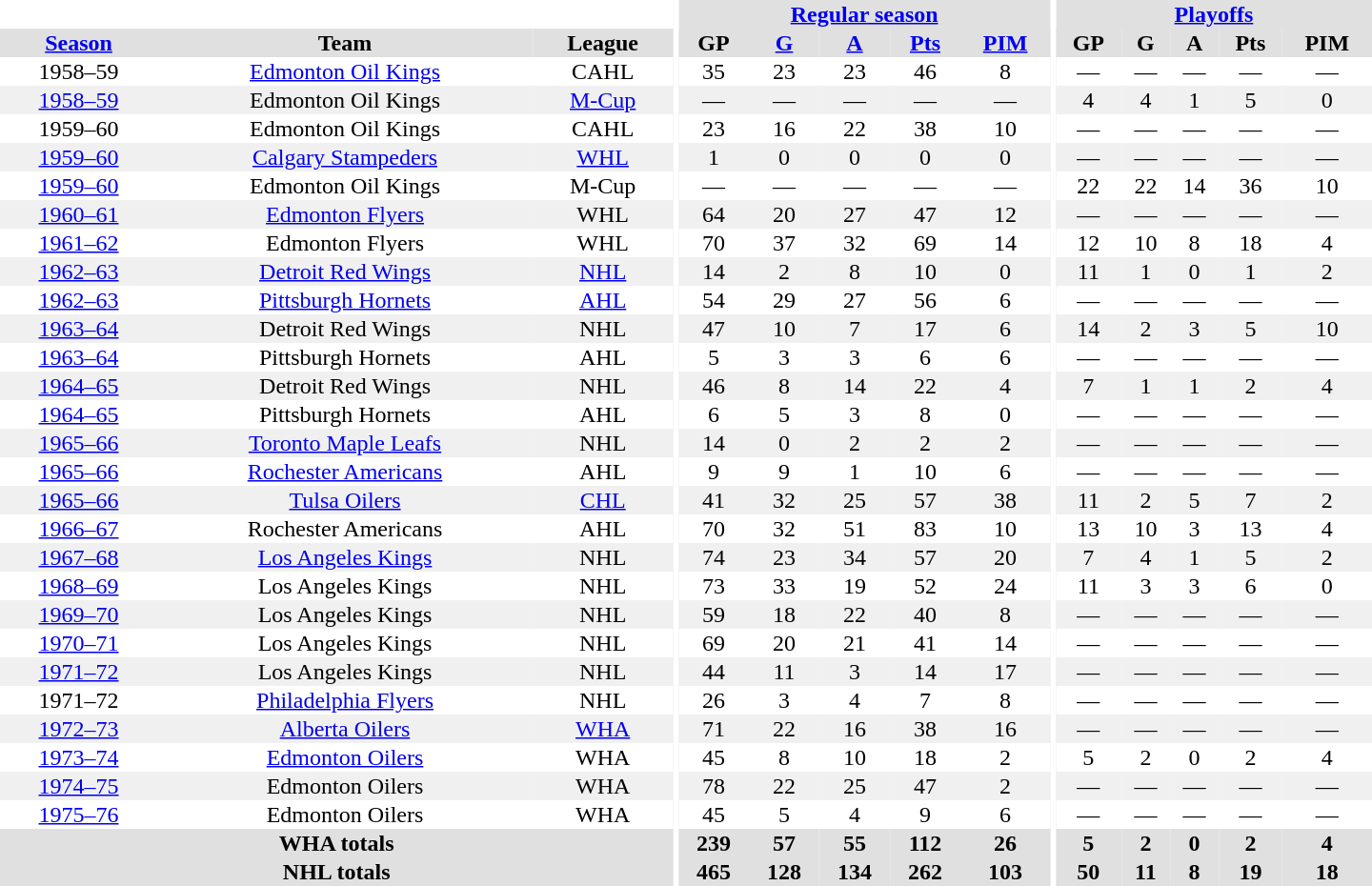<table border="0" cellpadding="1" cellspacing="0" style="text-align:center; width:60em">
<tr bgcolor="#e0e0e0">
<th colspan="3" bgcolor="#ffffff"></th>
<th rowspan="100" bgcolor="#ffffff"></th>
<th colspan="5"><a href='#'>Regular season</a></th>
<th rowspan="100" bgcolor="#ffffff"></th>
<th colspan="5"><a href='#'>Playoffs</a></th>
</tr>
<tr bgcolor="#e0e0e0">
<th><a href='#'>Season</a></th>
<th>Team</th>
<th>League</th>
<th>GP</th>
<th><a href='#'>G</a></th>
<th><a href='#'>A</a></th>
<th><a href='#'>Pts</a></th>
<th><a href='#'>PIM</a></th>
<th>GP</th>
<th>G</th>
<th>A</th>
<th>Pts</th>
<th>PIM</th>
</tr>
<tr>
<td>1958–59</td>
<td><a href='#'>Edmonton Oil Kings</a></td>
<td>CAHL</td>
<td>35</td>
<td>23</td>
<td>23</td>
<td>46</td>
<td>8</td>
<td>—</td>
<td>—</td>
<td>—</td>
<td>—</td>
<td>—</td>
</tr>
<tr bgcolor="#f0f0f0">
<td><a href='#'>1958–59</a></td>
<td>Edmonton Oil Kings</td>
<td><a href='#'>M-Cup</a></td>
<td>—</td>
<td>—</td>
<td>—</td>
<td>—</td>
<td>—</td>
<td>4</td>
<td>4</td>
<td>1</td>
<td>5</td>
<td>0</td>
</tr>
<tr>
<td>1959–60</td>
<td>Edmonton Oil Kings</td>
<td>CAHL</td>
<td>23</td>
<td>16</td>
<td>22</td>
<td>38</td>
<td>10</td>
<td>—</td>
<td>—</td>
<td>—</td>
<td>—</td>
<td>—</td>
</tr>
<tr bgcolor="#f0f0f0">
<td><a href='#'>1959–60</a></td>
<td><a href='#'>Calgary Stampeders</a></td>
<td><a href='#'>WHL</a></td>
<td>1</td>
<td>0</td>
<td>0</td>
<td>0</td>
<td>0</td>
<td>—</td>
<td>—</td>
<td>—</td>
<td>—</td>
<td>—</td>
</tr>
<tr>
<td><a href='#'>1959–60</a></td>
<td>Edmonton Oil Kings</td>
<td>M-Cup</td>
<td>—</td>
<td>—</td>
<td>—</td>
<td>—</td>
<td>—</td>
<td>22</td>
<td>22</td>
<td>14</td>
<td>36</td>
<td>10</td>
</tr>
<tr bgcolor="#f0f0f0">
<td><a href='#'>1960–61</a></td>
<td><a href='#'>Edmonton Flyers</a></td>
<td>WHL</td>
<td>64</td>
<td>20</td>
<td>27</td>
<td>47</td>
<td>12</td>
<td>—</td>
<td>—</td>
<td>—</td>
<td>—</td>
<td>—</td>
</tr>
<tr>
<td><a href='#'>1961–62</a></td>
<td>Edmonton Flyers</td>
<td>WHL</td>
<td>70</td>
<td>37</td>
<td>32</td>
<td>69</td>
<td>14</td>
<td>12</td>
<td>10</td>
<td>8</td>
<td>18</td>
<td>4</td>
</tr>
<tr bgcolor="#f0f0f0">
<td><a href='#'>1962–63</a></td>
<td><a href='#'>Detroit Red Wings</a></td>
<td><a href='#'>NHL</a></td>
<td>14</td>
<td>2</td>
<td>8</td>
<td>10</td>
<td>0</td>
<td>11</td>
<td>1</td>
<td>0</td>
<td>1</td>
<td>2</td>
</tr>
<tr>
<td><a href='#'>1962–63</a></td>
<td><a href='#'>Pittsburgh Hornets</a></td>
<td><a href='#'>AHL</a></td>
<td>54</td>
<td>29</td>
<td>27</td>
<td>56</td>
<td>6</td>
<td>—</td>
<td>—</td>
<td>—</td>
<td>—</td>
<td>—</td>
</tr>
<tr bgcolor="#f0f0f0">
<td><a href='#'>1963–64</a></td>
<td>Detroit Red Wings</td>
<td>NHL</td>
<td>47</td>
<td>10</td>
<td>7</td>
<td>17</td>
<td>6</td>
<td>14</td>
<td>2</td>
<td>3</td>
<td>5</td>
<td>10</td>
</tr>
<tr>
<td><a href='#'>1963–64</a></td>
<td>Pittsburgh Hornets</td>
<td>AHL</td>
<td>5</td>
<td>3</td>
<td>3</td>
<td>6</td>
<td>6</td>
<td>—</td>
<td>—</td>
<td>—</td>
<td>—</td>
<td>—</td>
</tr>
<tr bgcolor="#f0f0f0">
<td><a href='#'>1964–65</a></td>
<td>Detroit Red Wings</td>
<td>NHL</td>
<td>46</td>
<td>8</td>
<td>14</td>
<td>22</td>
<td>4</td>
<td>7</td>
<td>1</td>
<td>1</td>
<td>2</td>
<td>4</td>
</tr>
<tr>
<td><a href='#'>1964–65</a></td>
<td>Pittsburgh Hornets</td>
<td>AHL</td>
<td>6</td>
<td>5</td>
<td>3</td>
<td>8</td>
<td>0</td>
<td>—</td>
<td>—</td>
<td>—</td>
<td>—</td>
<td>—</td>
</tr>
<tr bgcolor="#f0f0f0">
<td><a href='#'>1965–66</a></td>
<td><a href='#'>Toronto Maple Leafs</a></td>
<td>NHL</td>
<td>14</td>
<td>0</td>
<td>2</td>
<td>2</td>
<td>2</td>
<td>—</td>
<td>—</td>
<td>—</td>
<td>—</td>
<td>—</td>
</tr>
<tr>
<td><a href='#'>1965–66</a></td>
<td><a href='#'>Rochester Americans</a></td>
<td>AHL</td>
<td>9</td>
<td>9</td>
<td>1</td>
<td>10</td>
<td>6</td>
<td>—</td>
<td>—</td>
<td>—</td>
<td>—</td>
<td>—</td>
</tr>
<tr bgcolor="#f0f0f0">
<td><a href='#'>1965–66</a></td>
<td><a href='#'>Tulsa Oilers</a></td>
<td><a href='#'>CHL</a></td>
<td>41</td>
<td>32</td>
<td>25</td>
<td>57</td>
<td>38</td>
<td>11</td>
<td>2</td>
<td>5</td>
<td>7</td>
<td>2</td>
</tr>
<tr>
<td><a href='#'>1966–67</a></td>
<td>Rochester Americans</td>
<td>AHL</td>
<td>70</td>
<td>32</td>
<td>51</td>
<td>83</td>
<td>10</td>
<td>13</td>
<td>10</td>
<td>3</td>
<td>13</td>
<td>4</td>
</tr>
<tr bgcolor="#f0f0f0">
<td><a href='#'>1967–68</a></td>
<td><a href='#'>Los Angeles Kings</a></td>
<td>NHL</td>
<td>74</td>
<td>23</td>
<td>34</td>
<td>57</td>
<td>20</td>
<td>7</td>
<td>4</td>
<td>1</td>
<td>5</td>
<td>2</td>
</tr>
<tr>
<td><a href='#'>1968–69</a></td>
<td>Los Angeles Kings</td>
<td>NHL</td>
<td>73</td>
<td>33</td>
<td>19</td>
<td>52</td>
<td>24</td>
<td>11</td>
<td>3</td>
<td>3</td>
<td>6</td>
<td>0</td>
</tr>
<tr bgcolor="#f0f0f0">
<td><a href='#'>1969–70</a></td>
<td>Los Angeles Kings</td>
<td>NHL</td>
<td>59</td>
<td>18</td>
<td>22</td>
<td>40</td>
<td>8</td>
<td>—</td>
<td>—</td>
<td>—</td>
<td>—</td>
<td>—</td>
</tr>
<tr>
<td><a href='#'>1970–71</a></td>
<td>Los Angeles Kings</td>
<td>NHL</td>
<td>69</td>
<td>20</td>
<td>21</td>
<td>41</td>
<td>14</td>
<td>—</td>
<td>—</td>
<td>—</td>
<td>—</td>
<td>—</td>
</tr>
<tr bgcolor="#f0f0f0">
<td><a href='#'>1971–72</a></td>
<td>Los Angeles Kings</td>
<td>NHL</td>
<td>44</td>
<td>11</td>
<td>3</td>
<td>14</td>
<td>17</td>
<td>—</td>
<td>—</td>
<td>—</td>
<td>—</td>
<td>—</td>
</tr>
<tr>
<td>1971–72</td>
<td><a href='#'>Philadelphia Flyers</a></td>
<td>NHL</td>
<td>26</td>
<td>3</td>
<td>4</td>
<td>7</td>
<td>8</td>
<td>—</td>
<td>—</td>
<td>—</td>
<td>—</td>
<td>—</td>
</tr>
<tr bgcolor="#f0f0f0">
<td><a href='#'>1972–73</a></td>
<td><a href='#'>Alberta Oilers</a></td>
<td><a href='#'>WHA</a></td>
<td>71</td>
<td>22</td>
<td>16</td>
<td>38</td>
<td>16</td>
<td>—</td>
<td>—</td>
<td>—</td>
<td>—</td>
<td>—</td>
</tr>
<tr>
<td><a href='#'>1973–74</a></td>
<td><a href='#'>Edmonton Oilers</a></td>
<td>WHA</td>
<td>45</td>
<td>8</td>
<td>10</td>
<td>18</td>
<td>2</td>
<td>5</td>
<td>2</td>
<td>0</td>
<td>2</td>
<td>4</td>
</tr>
<tr bgcolor="#f0f0f0">
<td><a href='#'>1974–75</a></td>
<td>Edmonton Oilers</td>
<td>WHA</td>
<td>78</td>
<td>22</td>
<td>25</td>
<td>47</td>
<td>2</td>
<td>—</td>
<td>—</td>
<td>—</td>
<td>—</td>
<td>—</td>
</tr>
<tr>
<td><a href='#'>1975–76</a></td>
<td>Edmonton Oilers</td>
<td>WHA</td>
<td>45</td>
<td>5</td>
<td>4</td>
<td>9</td>
<td>6</td>
<td>—</td>
<td>—</td>
<td>—</td>
<td>—</td>
<td>—</td>
</tr>
<tr bgcolor="#e0e0e0">
<th colspan="3">WHA totals</th>
<th>239</th>
<th>57</th>
<th>55</th>
<th>112</th>
<th>26</th>
<th>5</th>
<th>2</th>
<th>0</th>
<th>2</th>
<th>4</th>
</tr>
<tr bgcolor="#e0e0e0">
<th colspan="3">NHL totals</th>
<th>465</th>
<th>128</th>
<th>134</th>
<th>262</th>
<th>103</th>
<th>50</th>
<th>11</th>
<th>8</th>
<th>19</th>
<th>18</th>
</tr>
</table>
